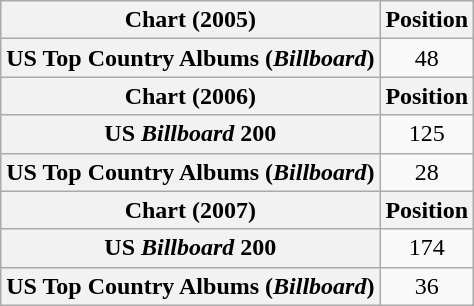<table class="wikitable plainrowheaders" style="text-align:center">
<tr>
<th>Chart (2005)</th>
<th>Position</th>
</tr>
<tr>
<th scope="row">US Top Country Albums (<em>Billboard</em>)</th>
<td>48</td>
</tr>
<tr>
<th>Chart (2006)</th>
<th>Position</th>
</tr>
<tr>
<th scope="row">US <em>Billboard</em> 200</th>
<td>125</td>
</tr>
<tr>
<th scope="row">US Top Country Albums (<em>Billboard</em>)</th>
<td>28</td>
</tr>
<tr>
<th>Chart (2007)</th>
<th>Position</th>
</tr>
<tr>
<th scope="row">US <em>Billboard</em> 200</th>
<td>174</td>
</tr>
<tr>
<th scope="row">US Top Country Albums (<em>Billboard</em>)</th>
<td>36</td>
</tr>
</table>
